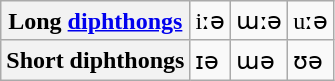<table class="wikitable">
<tr>
<th>Long <a href='#'>diphthongs</a></th>
<td>iːə</td>
<td>ɯːə</td>
<td>uːə</td>
</tr>
<tr>
<th>Short diphthongs</th>
<td>ɪə</td>
<td>ɯə</td>
<td>ʊə</td>
</tr>
</table>
